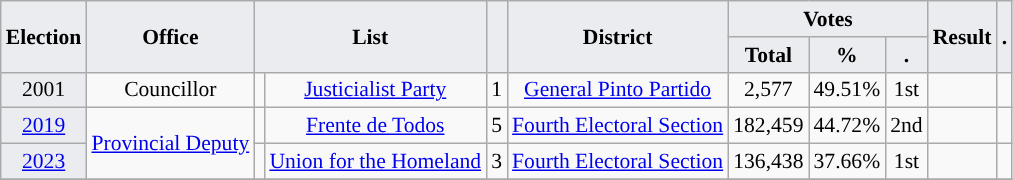<table class="wikitable" style="font-size:90%; text-align:center;">
<tr>
<th style="background-color:#EAECF0;" rowspan=2>Election</th>
<th style="background-color:#EAECF0;" rowspan=2>Office</th>
<th style="background-color:#EAECF0;" colspan=2 rowspan=2>List</th>
<th style="background-color:#EAECF0;" rowspan=2></th>
<th style="background-color:#EAECF0;" rowspan=2>District</th>
<th style="background-color:#EAECF0;" colspan=3>Votes</th>
<th style="background-color:#EAECF0;" rowspan=2>Result</th>
<th style="background-color:#EAECF0;" rowspan=2>.</th>
</tr>
<tr>
<th style="background-color:#EAECF0;">Total</th>
<th style="background-color:#EAECF0;">%</th>
<th style="background-color:#EAECF0;">.</th>
</tr>
<tr>
<td style="background-color:#EAECF0;">2001</td>
<td>Councillor</td>
<td style="background-color:"></td>
<td><a href='#'>Justicialist Party</a></td>
<td>1</td>
<td><a href='#'>General Pinto Partido</a></td>
<td>2,577</td>
<td>49.51%</td>
<td>1st</td>
<td></td>
<td></td>
</tr>
<tr>
<td style="background-color:#EAECF0;"><a href='#'>2019</a></td>
<td rowspan="2"><a href='#'>Provincial Deputy</a></td>
<td style="background-color:"></td>
<td><a href='#'>Frente de Todos</a></td>
<td>5</td>
<td><a href='#'>Fourth Electoral Section</a></td>
<td>182,459</td>
<td>44.72%</td>
<td>2nd</td>
<td></td>
<td></td>
</tr>
<tr>
<td style="background-color:#EAECF0;"><a href='#'>2023</a></td>
<td style="background-color:"></td>
<td><a href='#'>Union for the Homeland</a></td>
<td>3</td>
<td><a href='#'>Fourth Electoral Section</a></td>
<td>136,438</td>
<td>37.66%</td>
<td>1st</td>
<td></td>
<td></td>
</tr>
<tr>
</tr>
</table>
